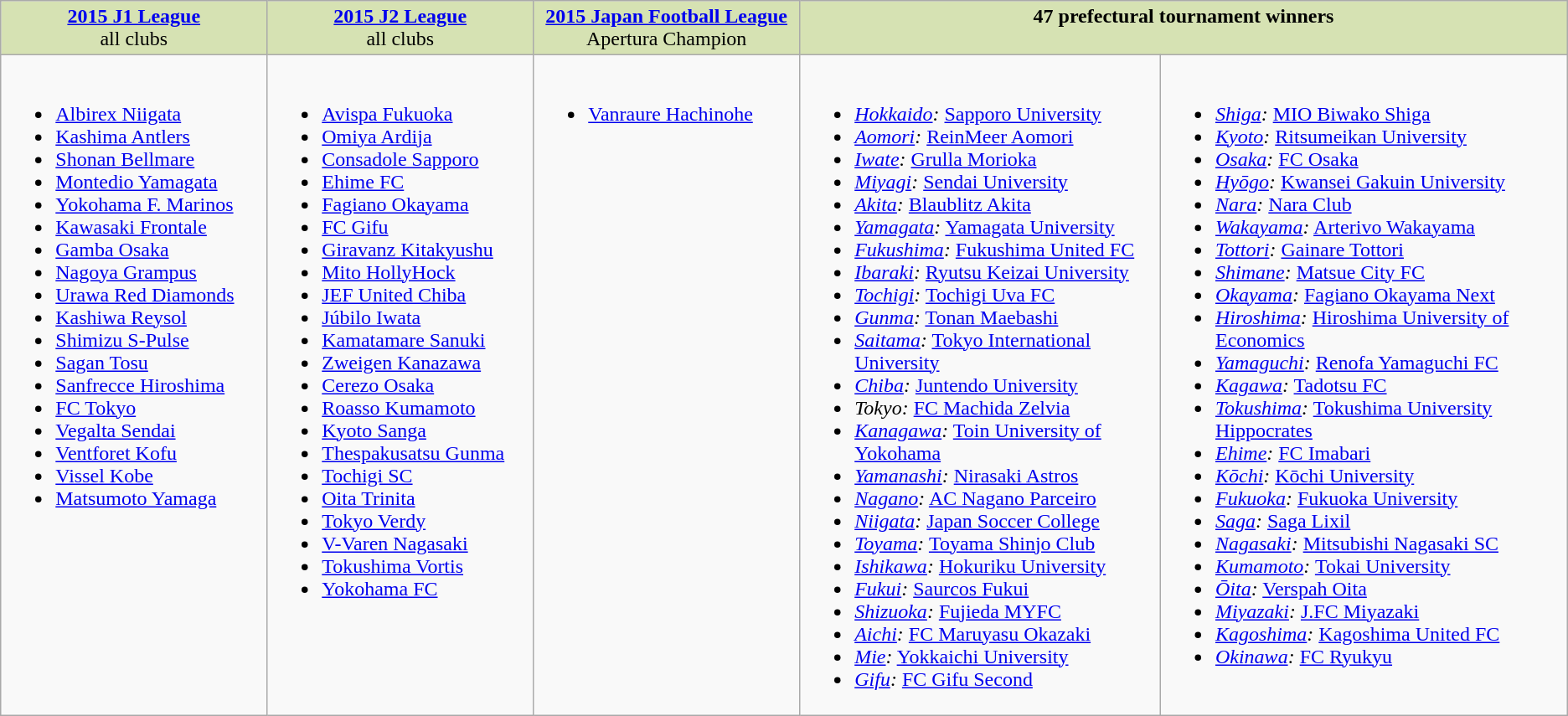<table class="wikitable">
<tr style="vertical-align:top; background:#d6e2b3; text-align:center;">
<td style="width:17%;"><strong><a href='#'>2015 J1 League</a></strong><br>all clubs</td>
<td style="width:17%;"><strong><a href='#'>2015 J2 League</a></strong><br>all clubs</td>
<td style="width:17%;"><strong><a href='#'>2015 Japan Football League</a></strong><br>Apertura Champion</td>
<td colspan=2 style="width:49%;"><strong>47 prefectural tournament winners</strong><br></td>
</tr>
<tr valign="top">
<td><br><ul><li><a href='#'>Albirex Niigata</a></li><li><a href='#'>Kashima Antlers</a></li><li><a href='#'>Shonan Bellmare</a></li><li><a href='#'>Montedio Yamagata</a></li><li><a href='#'>Yokohama F. Marinos</a></li><li><a href='#'>Kawasaki Frontale</a></li><li><a href='#'>Gamba Osaka</a></li><li><a href='#'>Nagoya Grampus</a></li><li><a href='#'>Urawa Red Diamonds</a></li><li><a href='#'>Kashiwa Reysol</a></li><li><a href='#'>Shimizu S-Pulse</a></li><li><a href='#'>Sagan Tosu</a></li><li><a href='#'>Sanfrecce Hiroshima</a></li><li><a href='#'>FC Tokyo</a></li><li><a href='#'>Vegalta Sendai</a></li><li><a href='#'>Ventforet Kofu</a></li><li><a href='#'>Vissel Kobe</a></li><li><a href='#'>Matsumoto Yamaga</a></li></ul></td>
<td><br><ul><li><a href='#'>Avispa Fukuoka</a></li><li><a href='#'>Omiya Ardija</a></li><li><a href='#'>Consadole Sapporo</a></li><li><a href='#'>Ehime FC</a></li><li><a href='#'>Fagiano Okayama</a></li><li><a href='#'>FC Gifu</a></li><li><a href='#'>Giravanz Kitakyushu</a></li><li><a href='#'>Mito HollyHock</a></li><li><a href='#'>JEF United Chiba</a></li><li><a href='#'>Júbilo Iwata</a></li><li><a href='#'>Kamatamare Sanuki</a></li><li><a href='#'>Zweigen Kanazawa</a></li><li><a href='#'>Cerezo Osaka</a></li><li><a href='#'>Roasso Kumamoto</a></li><li><a href='#'>Kyoto Sanga</a></li><li><a href='#'>Thespakusatsu Gunma</a></li><li><a href='#'>Tochigi SC</a></li><li><a href='#'>Oita Trinita</a></li><li><a href='#'>Tokyo Verdy</a></li><li><a href='#'>V-Varen Nagasaki</a></li><li><a href='#'>Tokushima Vortis</a></li><li><a href='#'>Yokohama FC</a></li></ul></td>
<td><br><ul><li><a href='#'>Vanraure Hachinohe</a></li></ul></td>
<td><br><ul><li><em><a href='#'>Hokkaido</a>:</em> <a href='#'>Sapporo University</a></li><li><em><a href='#'>Aomori</a>:</em> <a href='#'>ReinMeer Aomori</a></li><li><em><a href='#'>Iwate</a>:</em> <a href='#'>Grulla Morioka</a></li><li><em><a href='#'>Miyagi</a>:</em> <a href='#'>Sendai University</a></li><li><em><a href='#'>Akita</a>:</em> <a href='#'>Blaublitz Akita</a></li><li><em><a href='#'>Yamagata</a>:</em> <a href='#'>Yamagata University</a></li><li><em><a href='#'>Fukushima</a>:</em> <a href='#'>Fukushima United FC</a></li><li><em><a href='#'>Ibaraki</a>:</em> <a href='#'>Ryutsu Keizai University</a></li><li><em><a href='#'>Tochigi</a>:</em> <a href='#'>Tochigi Uva FC</a></li><li><em><a href='#'>Gunma</a>:</em> <a href='#'>Tonan Maebashi</a></li><li><em><a href='#'>Saitama</a>:</em> <a href='#'>Tokyo International University</a></li><li><em><a href='#'>Chiba</a>:</em> <a href='#'>Juntendo University</a></li><li><em>Tokyo:</em> <a href='#'>FC Machida Zelvia</a></li><li><em><a href='#'>Kanagawa</a>:</em> <a href='#'>Toin University of Yokohama</a></li><li><em><a href='#'>Yamanashi</a>:</em> <a href='#'>Nirasaki Astros</a></li><li><em><a href='#'>Nagano</a>:</em> <a href='#'>AC Nagano Parceiro</a></li><li><em><a href='#'>Niigata</a>:</em> <a href='#'>Japan Soccer College</a></li><li><em><a href='#'>Toyama</a>:</em> <a href='#'>Toyama Shinjo Club</a></li><li><em><a href='#'>Ishikawa</a>:</em> <a href='#'>Hokuriku University</a></li><li><em><a href='#'>Fukui</a>:</em> <a href='#'>Saurcos Fukui</a></li><li><em><a href='#'>Shizuoka</a>:</em> <a href='#'>Fujieda MYFC</a></li><li><em><a href='#'>Aichi</a>:</em> <a href='#'>FC Maruyasu Okazaki</a></li><li><em><a href='#'>Mie</a>:</em> <a href='#'>Yokkaichi University</a></li><li><em><a href='#'>Gifu</a>:</em> <a href='#'>FC Gifu Second</a></li></ul></td>
<td><br><ul><li><em><a href='#'>Shiga</a>:</em> <a href='#'>MIO Biwako Shiga</a></li><li><em><a href='#'>Kyoto</a>:</em> <a href='#'>Ritsumeikan University</a></li><li><em><a href='#'>Osaka</a>:</em> <a href='#'>FC Osaka</a></li><li><em><a href='#'>Hyōgo</a>:</em> <a href='#'>Kwansei Gakuin University</a></li><li><em><a href='#'>Nara</a>:</em> <a href='#'>Nara Club</a></li><li><em><a href='#'>Wakayama</a>:</em> <a href='#'>Arterivo Wakayama</a></li><li><em><a href='#'>Tottori</a>:</em> <a href='#'>Gainare Tottori</a></li><li><em><a href='#'>Shimane</a>:</em> <a href='#'>Matsue City FC</a></li><li><em><a href='#'>Okayama</a>:</em> <a href='#'>Fagiano Okayama Next</a></li><li><em><a href='#'>Hiroshima</a>:</em> <a href='#'>Hiroshima University of Economics</a></li><li><em><a href='#'>Yamaguchi</a>:</em> <a href='#'>Renofa Yamaguchi FC</a></li><li><em><a href='#'>Kagawa</a>:</em> <a href='#'>Tadotsu FC</a></li><li><em><a href='#'>Tokushima</a>:</em> <a href='#'>Tokushima University Hippocrates</a></li><li><em><a href='#'>Ehime</a>:</em> <a href='#'>FC Imabari</a></li><li><em><a href='#'>Kōchi</a>:</em> <a href='#'>Kōchi University</a></li><li><em><a href='#'>Fukuoka</a>:</em> <a href='#'>Fukuoka University</a></li><li><em><a href='#'>Saga</a>:</em> <a href='#'>Saga Lixil</a></li><li><em><a href='#'>Nagasaki</a>:</em> <a href='#'>Mitsubishi Nagasaki SC</a></li><li><em><a href='#'>Kumamoto</a>:</em> <a href='#'>Tokai University</a></li><li><em><a href='#'>Ōita</a>:</em> <a href='#'>Verspah Oita</a></li><li><em><a href='#'>Miyazaki</a>:</em> <a href='#'>J.FC Miyazaki</a></li><li><em><a href='#'>Kagoshima</a>:</em> <a href='#'>Kagoshima United FC</a></li><li><em><a href='#'>Okinawa</a>:</em> <a href='#'>FC Ryukyu</a></li></ul></td>
</tr>
</table>
